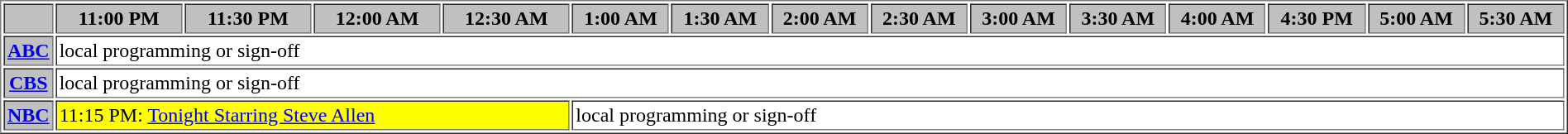<table border="1" cellpadding="2">
<tr>
<th bgcolor="#C0C0C0"> </th>
<th width="8.5%" bgcolor="#C0C0C0">11:00 PM</th>
<th width="8.5%" bgcolor="#C0C0C0">11:30 PM</th>
<th width="8.5%" bgcolor="#C0C0C0">12:00 AM</th>
<th width="8.5%" bgcolor="#C0C0C0">12:30 AM</th>
<th width="6.5%" bgcolor="#C0C0C0">1:00 AM</th>
<th width="6.5%" bgcolor="#C0C0C0">1:30 AM</th>
<th width="6.5%" bgcolor="#C0C0C0">2:00 AM</th>
<th width="6.5%" bgcolor="#C0C0C0">2:30 AM</th>
<th width="6.5%" bgcolor="#C0C0C0">3:00 AM</th>
<th width="6.5%" bgcolor="#C0C0C0">3:30 AM</th>
<th width="6.5%" bgcolor="#C0C0C0">4:00 AM</th>
<th width="6.5%" bgcolor="#C0C0C0">4:30 PM</th>
<th width="6.5%" bgcolor="#C0C0C0">5:00 AM</th>
<th width="6.5%" bgcolor="#C0C0C0">5:30 AM</th>
</tr>
<tr>
<th bgcolor="#C0C0C0"><a href='#'>ABC</a></th>
<td bgcolor="white" colspan="14">local programming or sign-off</td>
</tr>
<tr>
<th bgcolor="#C0C0C0"><a href='#'>CBS</a></th>
<td bgcolor="white" colspan="14">local programming or sign-off</td>
</tr>
<tr>
<th bgcolor="#C0C0C0"><a href='#'>NBC</a></th>
<td bgcolor="yellow" colspan="4">11:15 PM: <a href='#'>Tonight Starring Steve Allen</a></td>
<td bgcolor="white" colspan="10">local programming or sign-off</td>
</tr>
</table>
